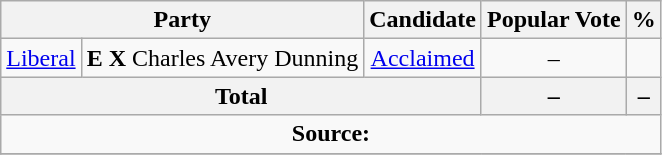<table class="wikitable">
<tr>
<th colspan="2">Party</th>
<th>Candidate</th>
<th>Popular Vote</th>
<th>%</th>
</tr>
<tr>
<td><a href='#'>Liberal</a></td>
<td><strong>E</strong> <strong>X</strong> Charles Avery Dunning</td>
<td align=center><a href='#'>Acclaimed</a></td>
<td align=center>–</td>
</tr>
<tr>
<th colspan=3>Total</th>
<th>–</th>
<th>–</th>
</tr>
<tr>
<td align="center" colspan=5><strong>Source:</strong> </td>
</tr>
<tr>
</tr>
</table>
